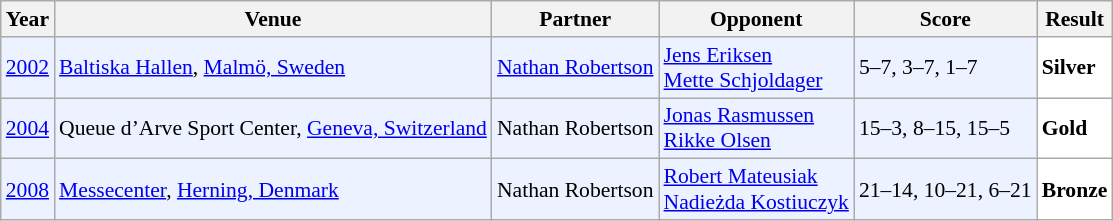<table class="sortable wikitable" style="font-size: 90%;">
<tr>
<th>Year</th>
<th>Venue</th>
<th>Partner</th>
<th>Opponent</th>
<th>Score</th>
<th>Result</th>
</tr>
<tr style="background:#ECF2FF">
<td align="center"><a href='#'>2002</a></td>
<td align="left"><a href='#'>Baltiska Hallen</a>, <a href='#'>Malmö, Sweden</a></td>
<td align="left"> <a href='#'>Nathan Robertson</a></td>
<td align="left"> <a href='#'>Jens Eriksen</a> <br>  <a href='#'>Mette Schjoldager</a></td>
<td align="left">5–7, 3–7, 1–7</td>
<td style="text-align:left; background:white"> <strong>Silver</strong></td>
</tr>
<tr style="background:#ECF2FF">
<td align="center"><a href='#'>2004</a></td>
<td align="left">Queue d’Arve Sport Center, <a href='#'>Geneva, Switzerland</a></td>
<td align="left"> Nathan Robertson</td>
<td align="left"> <a href='#'>Jonas Rasmussen</a> <br>  <a href='#'>Rikke Olsen</a></td>
<td align="left">15–3, 8–15, 15–5</td>
<td style="text-align:left; background:white"> <strong>Gold</strong></td>
</tr>
<tr style="background:#ECF2FF">
<td align="center"><a href='#'>2008</a></td>
<td align="left"><a href='#'>Messecenter</a>, <a href='#'>Herning, Denmark</a></td>
<td align="left"> Nathan Robertson</td>
<td align="left"> <a href='#'>Robert Mateusiak</a> <br>  <a href='#'>Nadieżda Kostiuczyk</a></td>
<td align="left">21–14, 10–21, 6–21</td>
<td style="text-align:left; background:white"> <strong>Bronze</strong></td>
</tr>
</table>
